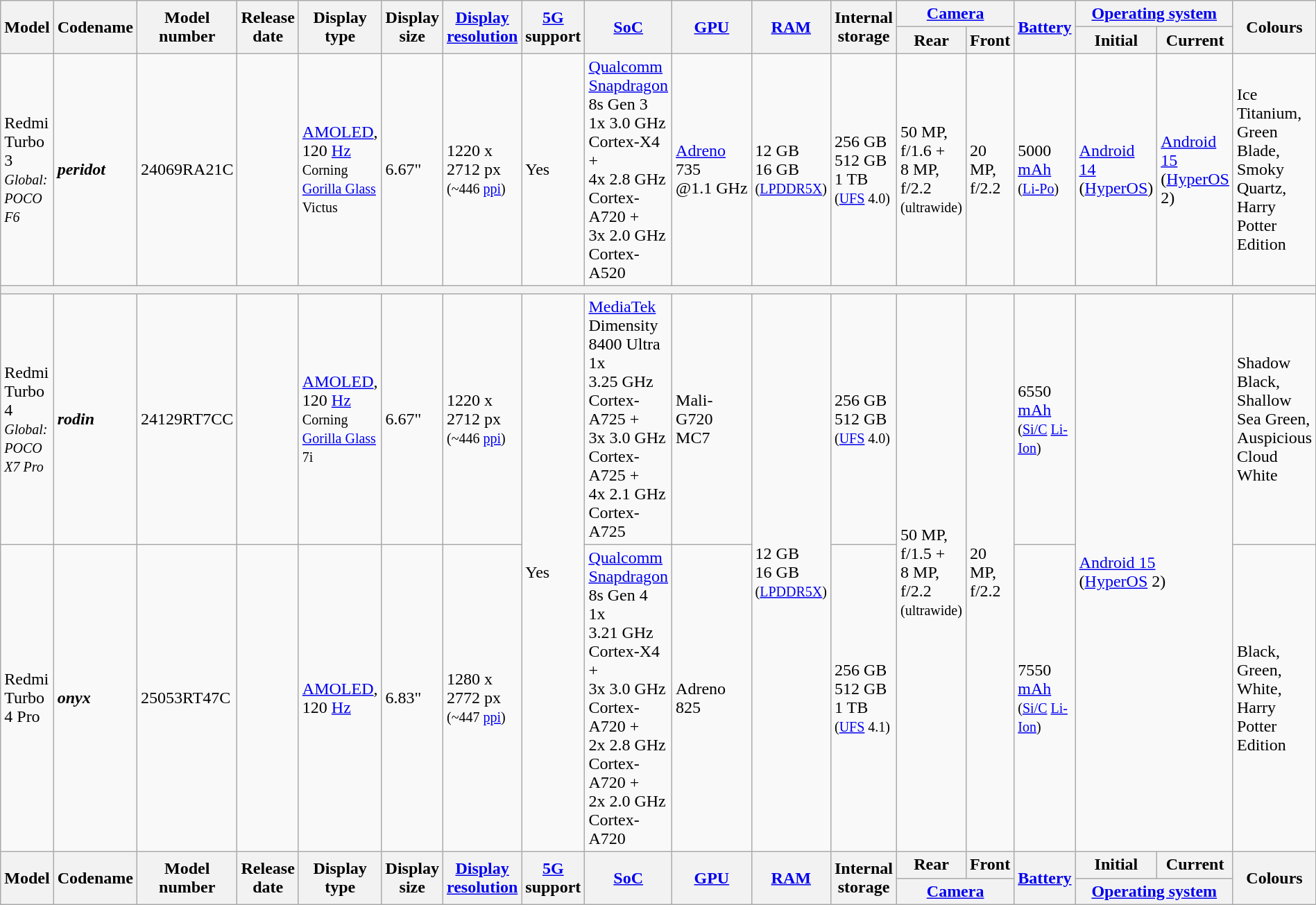<table class="wikitable sortable mw-collapsible">
<tr>
<th rowspan="2">Model</th>
<th rowspan="2">Codename</th>
<th rowspan="2">Model number</th>
<th rowspan="2">Release date</th>
<th rowspan="2">Display type</th>
<th rowspan="2">Display size</th>
<th rowspan="2"><a href='#'>Display resolution</a></th>
<th rowspan="2"><a href='#'>5G</a> support</th>
<th rowspan="2"><a href='#'>SoC</a></th>
<th rowspan="2"><a href='#'>GPU</a></th>
<th rowspan="2"><a href='#'>RAM</a></th>
<th rowspan="2">Internal storage</th>
<th colspan="2"><a href='#'>Camera</a></th>
<th rowspan="2"><a href='#'>Battery</a></th>
<th colspan="2"><a href='#'>Operating system</a></th>
<th rowspan="2">Colours</th>
</tr>
<tr>
<th>Rear</th>
<th>Front</th>
<th>Initial</th>
<th>Current</th>
</tr>
<tr>
<td>Redmi Turbo 3<br><small><em>Global: POCO F6</em></small></td>
<td><strong><em>peridot</em></strong></td>
<td>24069RA21C</td>
<td></td>
<td><a href='#'>AMOLED</a>, 120 <a href='#'>Hz</a><br><small>Corning <a href='#'>Gorilla Glass</a> Victus</small></td>
<td>6.67"</td>
<td>1220 x 2712 px<br><small>(~446 <a href='#'>ppi</a>)</small></td>
<td>Yes</td>
<td><a href='#'>Qualcomm Snapdragon</a> 8s Gen 3<br>1x 3.0 GHz Cortex-X4 +<br>4x 2.8 GHz Cortex-A720 +<br>3x 2.0 GHz Cortex-A520</td>
<td><a href='#'>Adreno</a> 735<br>@1.1 GHz</td>
<td>12 GB<br>16 GB<br><small>(<a href='#'>LPDDR5X</a>)</small></td>
<td>256 GB<br>512 GB<br>1 TB<br><small>(<a href='#'>UFS</a> 4.0)</small></td>
<td>50 MP, f/1.6 +<br>8 MP, f/2.2 <small>(ultrawide)</small></td>
<td>20 MP, f/2.2</td>
<td>5000 <a href='#'>mAh</a><br><small>(<a href='#'>Li-Po</a>)</small></td>
<td><a href='#'>Android 14</a><br>(<a href='#'>HyperOS</a>)</td>
<td><a href='#'>Android 15</a><br>(<a href='#'>HyperOS</a> 2)</td>
<td>Ice Titanium, Green Blade, Smoky Quartz, Harry Potter Edition</td>
</tr>
<tr>
<th colspan="18"></th>
</tr>
<tr>
<td>Redmi Turbo 4<br><small><em>Global: POCO X7 Pro</em></small></td>
<td><strong><em>rodin</em></strong></td>
<td>24129RT7CC</td>
<td></td>
<td><a href='#'>AMOLED</a>, 120 <a href='#'>Hz</a><br><small>Corning <a href='#'>Gorilla Glass</a> 7i</small></td>
<td>6.67"</td>
<td>1220 x 2712 px<br><small>(~446 <a href='#'>ppi</a>)</small></td>
<td rowspan="2">Yes</td>
<td><a href='#'>MediaTek</a> Dimensity 8400 Ultra<br>1x 3.25 GHz Cortex-A725 +<br>3x 3.0 GHz Cortex-A725 +<br>4x 2.1 GHz Cortex-A725</td>
<td>Mali-G720 MC7</td>
<td rowspan="2">12 GB<br>16 GB<br><small>(<a href='#'>LPDDR5X</a>)</small></td>
<td>256 GB<br>512 GB<br><small>(<a href='#'>UFS</a> 4.0)</small></td>
<td rowspan="2">50 MP, f/1.5 +<br>8 MP, f/2.2 <small>(ultrawide)</small></td>
<td rowspan="2">20 MP, f/2.2</td>
<td>6550 <a href='#'>mAh</a><br><small>(<a href='#'>Si/C</a> <a href='#'>Li-Ion</a>)</small></td>
<td colspan="2" rowspan="2"><a href='#'>Android 15</a><br>(<a href='#'>HyperOS</a> 2)</td>
<td>Shadow Black, Shallow Sea Green, Auspicious Cloud White</td>
</tr>
<tr>
<td>Redmi Turbo 4 Pro</td>
<td><strong><em>onyx</em></strong></td>
<td>25053RT47C</td>
<td></td>
<td><a href='#'>AMOLED</a>, 120 <a href='#'>Hz</a></td>
<td>6.83"</td>
<td>1280 x 2772 px<br><small>(~447 <a href='#'>ppi</a>)</small></td>
<td><a href='#'>Qualcomm Snapdragon</a> 8s Gen 4<br>1x 3.21 GHz Cortex-X4 +<br>3x 3.0 GHz Cortex-A720 +<br>2x 2.8 GHz Cortex-A720 +<br>2x 2.0 GHz Cortex-A720</td>
<td>Adreno 825</td>
<td>256 GB<br>512 GB<br>1 TB<br><small>(<a href='#'>UFS</a> 4.1)</small></td>
<td>7550 <a href='#'>mAh</a><br><small>(<a href='#'>Si/C</a> <a href='#'>Li-Ion</a>)</small></td>
<td>Black, Green, White, Harry Potter Edition</td>
</tr>
<tr>
<th rowspan="2">Model</th>
<th rowspan="2">Codename</th>
<th rowspan="2">Model number</th>
<th rowspan="2">Release date</th>
<th rowspan="2">Display type</th>
<th rowspan="2">Display size</th>
<th rowspan="2"><a href='#'>Display resolution</a></th>
<th rowspan="2"><a href='#'>5G</a> support</th>
<th rowspan="2"><a href='#'>SoC</a></th>
<th rowspan="2"><a href='#'>GPU</a></th>
<th rowspan="2"><a href='#'>RAM</a></th>
<th rowspan="2">Internal storage</th>
<th>Rear</th>
<th>Front</th>
<th rowspan="2"><a href='#'>Battery</a></th>
<th>Initial</th>
<th>Current</th>
<th rowspan="2">Colours</th>
</tr>
<tr>
<th colspan="2"><a href='#'>Camera</a></th>
<th colspan="2"><a href='#'>Operating system</a></th>
</tr>
</table>
